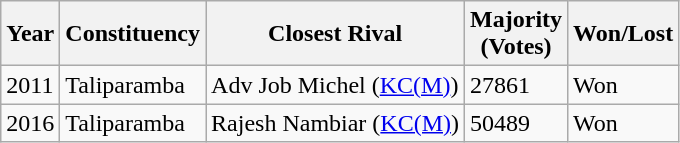<table class="wikitable">
<tr>
<th>Year</th>
<th>Constituency</th>
<th>Closest Rival</th>
<th>Majority<br>(Votes)</th>
<th>Won/Lost</th>
</tr>
<tr>
<td>2011</td>
<td>Taliparamba</td>
<td>Adv Job Michel (<a href='#'>KC(M)</a>)</td>
<td>27861</td>
<td>Won</td>
</tr>
<tr>
<td>2016</td>
<td>Taliparamba</td>
<td>Rajesh Nambiar  (<a href='#'>KC(M)</a>)</td>
<td>50489</td>
<td>Won</td>
</tr>
</table>
